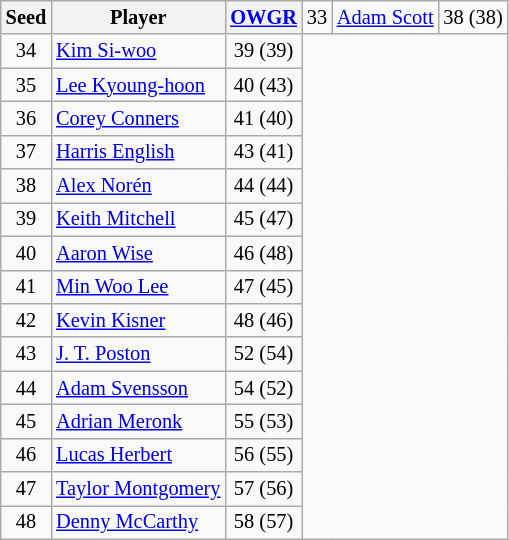<table class=wikitable style=font-size:85%;text-align:center>
<tr>
<th>Seed</th>
<th>Player</th>
<th><a href='#'>OWGR</a></th>
<td>33</td>
<td style="text-align:left;"> <a href='#'>Adam Scott</a></td>
<td>38 (38)</td>
</tr>
<tr>
<td>34</td>
<td style="text-align:left;"> <a href='#'>Kim Si-woo</a></td>
<td>39 (39)</td>
</tr>
<tr>
<td>35</td>
<td style="text-align:left;"> <a href='#'>Lee Kyoung-hoon</a></td>
<td>40 (43)</td>
</tr>
<tr>
<td>36</td>
<td style="text-align:left;"> <a href='#'>Corey Conners</a></td>
<td>41 (40)</td>
</tr>
<tr>
<td>37</td>
<td style="text-align:left;"> <a href='#'>Harris English</a></td>
<td>43 (41)</td>
</tr>
<tr>
<td>38</td>
<td style="text-align:left;"> <a href='#'>Alex Norén</a></td>
<td>44 (44)</td>
</tr>
<tr>
<td>39</td>
<td style="text-align:left;"> <a href='#'>Keith Mitchell</a></td>
<td>45 (47)</td>
</tr>
<tr>
<td>40</td>
<td style="text-align:left;"> <a href='#'>Aaron Wise</a></td>
<td>46 (48)</td>
</tr>
<tr>
<td>41</td>
<td style="text-align:left;"> <a href='#'>Min Woo Lee</a></td>
<td>47 (45)</td>
</tr>
<tr>
<td>42</td>
<td style="text-align:left;"> <a href='#'>Kevin Kisner</a></td>
<td>48 (46)</td>
</tr>
<tr>
<td>43</td>
<td style="text-align:left;"> <a href='#'>J. T. Poston</a></td>
<td>52 (54)</td>
</tr>
<tr>
<td>44</td>
<td style="text-align:left;"> <a href='#'>Adam Svensson</a></td>
<td>54 (52)</td>
</tr>
<tr>
<td>45</td>
<td style="text-align:left;"> <a href='#'>Adrian Meronk</a></td>
<td>55 (53)</td>
</tr>
<tr>
<td>46</td>
<td style="text-align:left;"> <a href='#'>Lucas Herbert</a></td>
<td>56 (55)</td>
</tr>
<tr>
<td>47</td>
<td style="text-align:left;"> <a href='#'>Taylor Montgomery</a></td>
<td>57 (56)</td>
</tr>
<tr>
<td>48</td>
<td style="text-align:left;"> <a href='#'>Denny McCarthy</a></td>
<td>58 (57)</td>
</tr>
</table>
